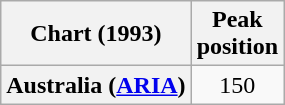<table class="wikitable plainrowheaders" style="text-align:center">
<tr>
<th scope="col">Chart (1993)</th>
<th scope="col">Peak<br>position</th>
</tr>
<tr>
<th scope="row">Australia (<a href='#'>ARIA</a>)</th>
<td>150</td>
</tr>
</table>
